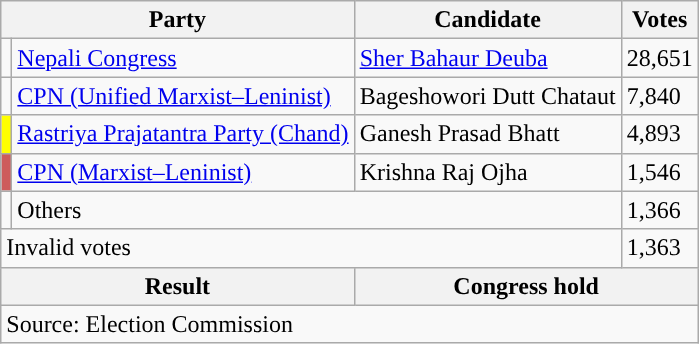<table class="wikitable">
<tr>
<th colspan="2">Party</th>
<th>Candidate</th>
<th>Votes</th>
</tr>
<tr>
<td style="background-color:"></td>
<td><a href='#'>Nepali Congress</a></td>
<td><a href='#'>Sher Bahaur Deuba</a></td>
<td>28,651</td>
</tr>
<tr>
<td style="background-color:"></td>
<td><a href='#'>CPN (Unified Marxist–Leninist)</a></td>
<td>Bageshowori Dutt Chataut</td>
<td>7,840</td>
</tr>
<tr>
<td style="background-color:yellow"></td>
<td><a href='#'>Rastriya Prajatantra Party (Chand)</a></td>
<td>Ganesh Prasad Bhatt</td>
<td>4,893</td>
</tr>
<tr>
<td style="background-color:indianred"></td>
<td><a href='#'>CPN (Marxist–Leninist)</a></td>
<td>Krishna Raj Ojha</td>
<td>1,546</td>
</tr>
<tr>
<td></td>
<td colspan="2">Others</td>
<td>1,366</td>
</tr>
<tr>
<td colspan="3">Invalid votes</td>
<td>1,363</td>
</tr>
<tr>
<th colspan="2">Result</th>
<th colspan="2">Congress hold</th>
</tr>
<tr>
<td colspan="4">Source: Election Commission</td>
</tr>
</table>
